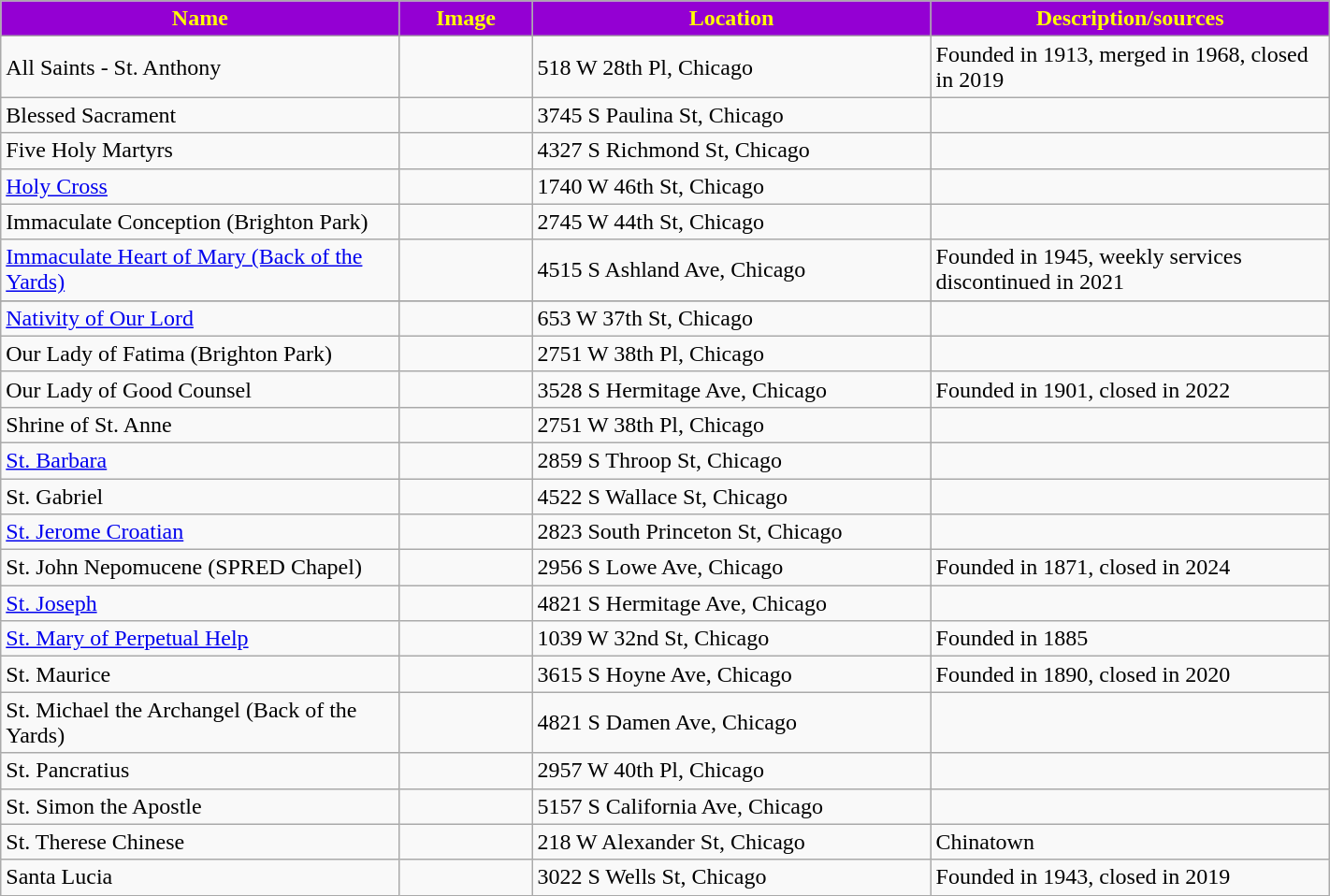<table class="wikitable sortable" style="width:75%">
<tr>
<th style="background:darkviolet; color:yellow;" width="30%"><strong>Name</strong></th>
<th style="background:darkviolet; color:yellow;" width="10%"><strong>Image</strong></th>
<th style="background:darkviolet; color:yellow;" width="30%"><strong>Location</strong></th>
<th style="background:darkviolet; color:yellow;" width="30%"><strong>Description/sources</strong></th>
</tr>
<tr>
<td>All Saints - St. Anthony</td>
<td></td>
<td>518 W 28th Pl, Chicago</td>
<td>Founded in 1913, merged in 1968, closed in 2019</td>
</tr>
<tr>
<td>Blessed Sacrament</td>
<td></td>
<td>3745 S Paulina St, Chicago</td>
<td></td>
</tr>
<tr>
<td>Five Holy Martyrs</td>
<td></td>
<td>4327 S Richmond St, Chicago</td>
<td></td>
</tr>
<tr>
<td><a href='#'>Holy Cross</a></td>
<td></td>
<td>1740 W 46th St, Chicago</td>
<td></td>
</tr>
<tr>
<td>Immaculate Conception (Brighton Park)</td>
<td></td>
<td>2745 W 44th St, Chicago</td>
<td></td>
</tr>
<tr>
<td><a href='#'>Immaculate Heart of Mary (Back of the Yards)</a></td>
<td></td>
<td>4515 S Ashland Ave, Chicago</td>
<td>Founded in 1945, weekly services discontinued in 2021</td>
</tr>
<tr>
</tr>
<tr>
<td><a href='#'>Nativity of Our Lord</a></td>
<td></td>
<td>653 W 37th St, Chicago</td>
<td></td>
</tr>
<tr>
<td>Our Lady of Fatima (Brighton Park)</td>
<td></td>
<td>2751 W 38th Pl, Chicago</td>
<td></td>
</tr>
<tr>
<td>Our Lady of Good Counsel</td>
<td></td>
<td>3528 S Hermitage Ave, Chicago</td>
<td>Founded in 1901, closed in 2022</td>
</tr>
<tr>
<td>Shrine of St. Anne</td>
<td></td>
<td>2751 W 38th Pl, Chicago</td>
<td></td>
</tr>
<tr>
<td><a href='#'>St. Barbara</a></td>
<td></td>
<td>2859 S Throop St, Chicago</td>
<td></td>
</tr>
<tr>
<td>St. Gabriel</td>
<td></td>
<td>4522 S Wallace St, Chicago</td>
<td></td>
</tr>
<tr>
<td><a href='#'>St. Jerome Croatian</a></td>
<td></td>
<td>2823 South Princeton St, Chicago</td>
<td></td>
</tr>
<tr>
<td>St. John Nepomucene (SPRED Chapel)</td>
<td></td>
<td>2956 S Lowe Ave, Chicago</td>
<td>Founded in 1871, closed in 2024</td>
</tr>
<tr>
<td><a href='#'>St. Joseph</a></td>
<td></td>
<td>4821 S Hermitage Ave, Chicago</td>
<td></td>
</tr>
<tr>
<td><a href='#'>St. Mary of Perpetual Help</a></td>
<td></td>
<td>1039 W 32nd St, Chicago</td>
<td>Founded in 1885</td>
</tr>
<tr>
<td>St. Maurice</td>
<td></td>
<td>3615 S Hoyne Ave, Chicago</td>
<td>Founded in 1890, closed in 2020</td>
</tr>
<tr>
<td>St. Michael the Archangel (Back of the Yards)</td>
<td></td>
<td>4821 S Damen Ave, Chicago</td>
<td></td>
</tr>
<tr>
<td>St. Pancratius</td>
<td></td>
<td>2957 W 40th Pl, Chicago</td>
<td></td>
</tr>
<tr>
<td>St. Simon the Apostle</td>
<td></td>
<td>5157 S California Ave, Chicago</td>
<td></td>
</tr>
<tr>
<td>St. Therese Chinese</td>
<td></td>
<td>218 W Alexander St, Chicago</td>
<td>Chinatown</td>
</tr>
<tr>
<td>Santa Lucia</td>
<td></td>
<td>3022 S Wells St, Chicago</td>
<td>Founded in 1943, closed in 2019</td>
</tr>
</table>
